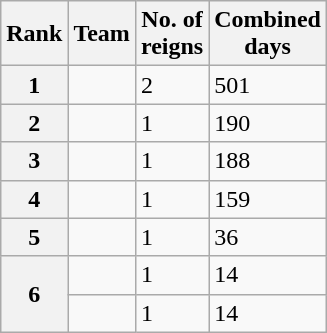<table class="wikitable sortable">
<tr>
<th>Rank</th>
<th>Team</th>
<th>No. of<br>reigns</th>
<th>Combined<br>days</th>
</tr>
<tr>
<th>1</th>
<td><br></td>
<td>2</td>
<td>501</td>
</tr>
<tr>
<th>2</th>
<td><br></td>
<td>1</td>
<td>190</td>
</tr>
<tr>
<th>3</th>
<td></td>
<td>1</td>
<td>188</td>
</tr>
<tr>
<th>4</th>
<td></td>
<td>1</td>
<td>159</td>
</tr>
<tr>
<th>5</th>
<td></td>
<td>1</td>
<td>36</td>
</tr>
<tr>
<th rowspan="2">6</th>
<td></td>
<td>1</td>
<td>14</td>
</tr>
<tr>
<td></td>
<td>1</td>
<td>14</td>
</tr>
</table>
